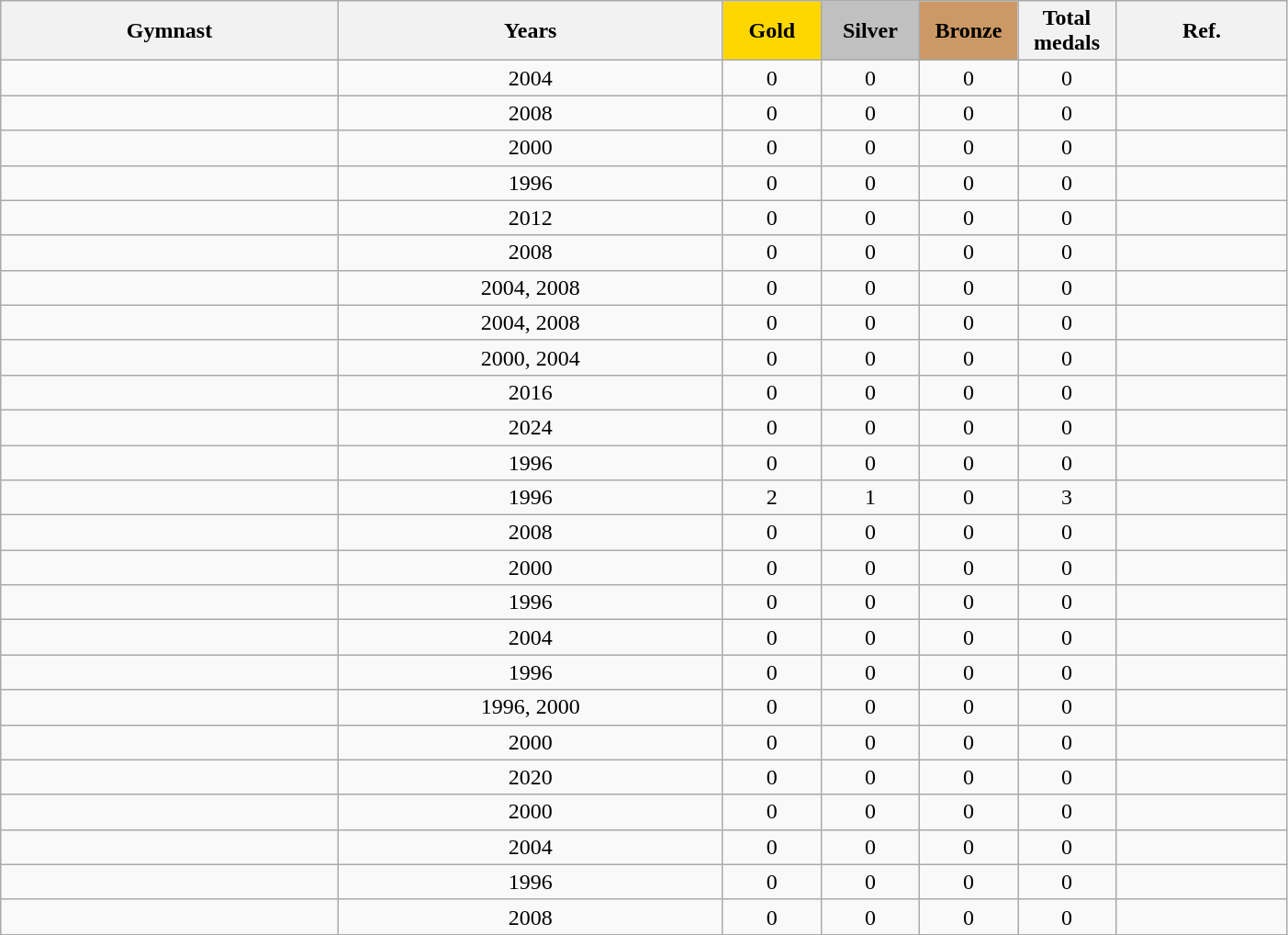<table class="wikitable sortable" width=74% style="text-align:center;">
<tr>
<th>Gymnast</th>
<th>Years</th>
<th style="background-color:gold; width:4.0em; font-weight:bold;">Gold</th>
<th style="background-color:silver; width:4.0em; font-weight:bold;">Silver</th>
<th style="background-color:#cc9966; width:4.0em; font-weight:bold;">Bronze</th>
<th style="width:4.0em;">Total medals</th>
<th class="unsortable">Ref.</th>
</tr>
<tr>
<td></td>
<td>2004</td>
<td>0</td>
<td>0</td>
<td>0</td>
<td>0</td>
<td></td>
</tr>
<tr>
<td></td>
<td>2008</td>
<td>0</td>
<td>0</td>
<td>0</td>
<td>0</td>
<td></td>
</tr>
<tr>
<td></td>
<td>2000</td>
<td>0</td>
<td>0</td>
<td>0</td>
<td>0</td>
<td></td>
</tr>
<tr>
<td></td>
<td>1996</td>
<td>0</td>
<td>0</td>
<td>0</td>
<td>0</td>
<td></td>
</tr>
<tr>
<td></td>
<td>2012</td>
<td>0</td>
<td>0</td>
<td>0</td>
<td>0</td>
<td></td>
</tr>
<tr>
<td></td>
<td>2008</td>
<td>0</td>
<td>0</td>
<td>0</td>
<td>0</td>
<td></td>
</tr>
<tr>
<td></td>
<td>2004, 2008</td>
<td>0</td>
<td>0</td>
<td>0</td>
<td>0</td>
<td></td>
</tr>
<tr>
<td></td>
<td>2004, 2008</td>
<td>0</td>
<td>0</td>
<td>0</td>
<td>0</td>
<td></td>
</tr>
<tr>
<td></td>
<td>2000, 2004</td>
<td>0</td>
<td>0</td>
<td>0</td>
<td>0</td>
<td></td>
</tr>
<tr>
<td></td>
<td>2016</td>
<td>0</td>
<td>0</td>
<td>0</td>
<td>0</td>
<td></td>
</tr>
<tr>
<td></td>
<td>2024</td>
<td>0</td>
<td>0</td>
<td>0</td>
<td>0</td>
<td></td>
</tr>
<tr>
<td></td>
<td>1996</td>
<td>0</td>
<td>0</td>
<td>0</td>
<td>0</td>
<td></td>
</tr>
<tr>
<td></td>
<td>1996</td>
<td>2</td>
<td>1</td>
<td>0</td>
<td>3</td>
<td></td>
</tr>
<tr>
<td></td>
<td>2008</td>
<td>0</td>
<td>0</td>
<td>0</td>
<td>0</td>
<td></td>
</tr>
<tr>
<td></td>
<td>2000</td>
<td>0</td>
<td>0</td>
<td>0</td>
<td>0</td>
<td></td>
</tr>
<tr>
<td></td>
<td>1996</td>
<td>0</td>
<td>0</td>
<td>0</td>
<td>0</td>
<td></td>
</tr>
<tr>
<td></td>
<td>2004</td>
<td>0</td>
<td>0</td>
<td>0</td>
<td>0</td>
<td></td>
</tr>
<tr>
<td></td>
<td>1996</td>
<td>0</td>
<td>0</td>
<td>0</td>
<td>0</td>
<td></td>
</tr>
<tr>
<td></td>
<td>1996, 2000</td>
<td>0</td>
<td>0</td>
<td>0</td>
<td>0</td>
<td></td>
</tr>
<tr>
<td></td>
<td>2000</td>
<td>0</td>
<td>0</td>
<td>0</td>
<td>0</td>
<td></td>
</tr>
<tr>
<td></td>
<td>2020</td>
<td>0</td>
<td>0</td>
<td>0</td>
<td>0</td>
<td></td>
</tr>
<tr>
<td></td>
<td>2000</td>
<td>0</td>
<td>0</td>
<td>0</td>
<td>0</td>
<td></td>
</tr>
<tr>
<td></td>
<td>2004</td>
<td>0</td>
<td>0</td>
<td>0</td>
<td>0</td>
<td></td>
</tr>
<tr>
<td></td>
<td>1996</td>
<td>0</td>
<td>0</td>
<td>0</td>
<td>0</td>
<td></td>
</tr>
<tr>
<td></td>
<td>2008</td>
<td>0</td>
<td>0</td>
<td>0</td>
<td>0</td>
<td></td>
</tr>
</table>
